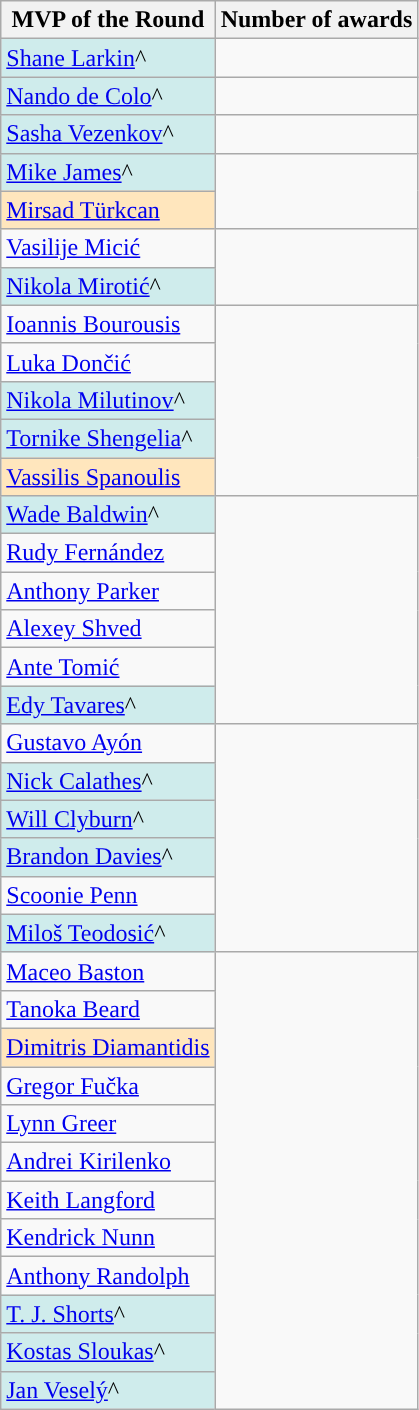<table class="wikitable sortable">
<tr>
<th><strong>MVP of the Round</strong></th>
<th>Number of awards</th>
</tr>
<tr>
<td style="background:#CFECEC;">  <a href='#'>Shane Larkin</a>^</td>
<td style="text-align:center;"></td>
</tr>
<tr>
<td style="background:#CFECEC;"> <a href='#'>Nando de Colo</a>^</td>
<td style="text-align:center;"></td>
</tr>
<tr>
<td style="background:#CFECEC;"> <a href='#'>Sasha Vezenkov</a>^</td>
<td style="text-align:center;"></td>
</tr>
<tr>
<td style="background:#CFECEC;"> <a href='#'>Mike James</a>^</td>
<td rowspan=2 style="text-align:center;"></td>
</tr>
<tr>
<td style="background:#FFE6BD;"> <a href='#'>Mirsad Türkcan</a></td>
</tr>
<tr>
<td> <a href='#'>Vasilije Micić</a></td>
<td rowspan=2 style="text-align:center;"></td>
</tr>
<tr>
<td style="background:#CFECEC;"> <a href='#'>Nikola Mirotić</a>^</td>
</tr>
<tr>
<td> <a href='#'>Ioannis Bourousis</a></td>
<td rowspan="5" style="text-align:center;"></td>
</tr>
<tr>
<td> <a href='#'>Luka Dončić</a></td>
</tr>
<tr>
<td style="background:#CFECEC;"> <a href='#'>Nikola Milutinov</a>^</td>
</tr>
<tr>
<td style="background:#CFECEC;"> <a href='#'>Tornike Shengelia</a>^</td>
</tr>
<tr>
<td style="background:#FFE6BD; "> <a href='#'>Vassilis Spanoulis</a></td>
</tr>
<tr>
<td style="background:#CFECEC;"> <a href='#'>Wade Baldwin</a>^</td>
<td rowspan="6"></td>
</tr>
<tr>
<td> <a href='#'>Rudy Fernández</a></td>
</tr>
<tr>
<td> <a href='#'>Anthony Parker</a></td>
</tr>
<tr>
<td> <a href='#'>Alexey Shved</a></td>
</tr>
<tr>
<td> <a href='#'>Ante Tomić</a></td>
</tr>
<tr>
<td style="background:#CFECEC;"> <a href='#'>Edy Tavares</a>^</td>
</tr>
<tr>
<td> <a href='#'>Gustavo Ayón</a></td>
<td rowspan="6" style="text-align:center;"></td>
</tr>
<tr>
<td style="background:#CFECEC;"> <a href='#'>Nick Calathes</a>^</td>
</tr>
<tr>
<td style="background:#CFECEC;"> <a href='#'>Will Clyburn</a>^</td>
</tr>
<tr>
<td style="background:#CFECEC;"> <a href='#'>Brandon Davies</a>^</td>
</tr>
<tr>
<td> <a href='#'>Scoonie Penn</a></td>
</tr>
<tr>
<td style="background:#CFECEC;"> <a href='#'>Miloš Teodosić</a>^</td>
</tr>
<tr>
<td> <a href='#'>Maceo Baston</a></td>
<td rowspan="12" style="text-align:center;"></td>
</tr>
<tr>
<td> <a href='#'>Tanoka Beard</a></td>
</tr>
<tr>
<td style="background:#FFE6BD; "> <a href='#'>Dimitris Diamantidis</a></td>
</tr>
<tr>
<td> <a href='#'>Gregor Fučka</a></td>
</tr>
<tr>
<td> <a href='#'>Lynn Greer</a></td>
</tr>
<tr>
<td> <a href='#'>Andrei Kirilenko</a></td>
</tr>
<tr>
<td> <a href='#'>Keith Langford</a></td>
</tr>
<tr>
<td> <a href='#'>Kendrick Nunn</a></td>
</tr>
<tr>
<td> <a href='#'>Anthony Randolph</a></td>
</tr>
<tr>
<td style="background:#CFECEC;"> <a href='#'>T. J. Shorts</a>^</td>
</tr>
<tr>
<td style="background:#CFECEC;"> <a href='#'>Kostas Sloukas</a>^</td>
</tr>
<tr>
<td style="background:#CFECEC;"> <a href='#'>Jan Veselý</a>^</td>
</tr>
</table>
